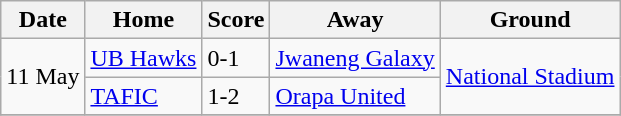<table class="wikitable sortable">
<tr>
<th>Date</th>
<th>Home</th>
<th>Score</th>
<th>Away</th>
<th>Ground</th>
</tr>
<tr>
<td rowspan="2">11 May</td>
<td><a href='#'>UB Hawks</a></td>
<td>0-1</td>
<td><a href='#'>Jwaneng Galaxy</a></td>
<td rowspan="2"><a href='#'>National Stadium</a></td>
</tr>
<tr>
<td><a href='#'>TAFIC</a></td>
<td>1-2</td>
<td><a href='#'>Orapa United</a></td>
</tr>
<tr>
</tr>
</table>
